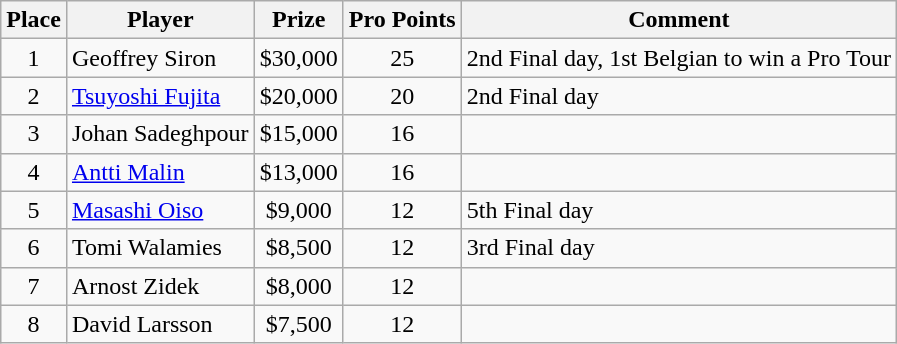<table class="wikitable">
<tr>
<th>Place</th>
<th>Player</th>
<th>Prize</th>
<th>Pro Points</th>
<th>Comment</th>
</tr>
<tr>
<td align=center>1</td>
<td> Geoffrey Siron</td>
<td align=center>$30,000</td>
<td align=center>25</td>
<td>2nd Final day, 1st Belgian to win a Pro Tour</td>
</tr>
<tr>
<td align=center>2</td>
<td> <a href='#'>Tsuyoshi Fujita</a></td>
<td align=center>$20,000</td>
<td align=center>20</td>
<td>2nd Final day</td>
</tr>
<tr>
<td align=center>3</td>
<td> Johan Sadeghpour</td>
<td align=center>$15,000</td>
<td align=center>16</td>
<td></td>
</tr>
<tr>
<td align=center>4</td>
<td> <a href='#'>Antti Malin</a></td>
<td align=center>$13,000</td>
<td align=center>16</td>
<td></td>
</tr>
<tr>
<td align=center>5</td>
<td> <a href='#'>Masashi Oiso</a></td>
<td align=center>$9,000</td>
<td align=center>12</td>
<td>5th Final day</td>
</tr>
<tr>
<td align=center>6</td>
<td> Tomi Walamies</td>
<td align=center>$8,500</td>
<td align=center>12</td>
<td>3rd Final day</td>
</tr>
<tr>
<td align=center>7</td>
<td> Arnost Zidek</td>
<td align=center>$8,000</td>
<td align=center>12</td>
<td></td>
</tr>
<tr>
<td align=center>8</td>
<td> David Larsson</td>
<td align=center>$7,500</td>
<td align=center>12</td>
<td></td>
</tr>
</table>
